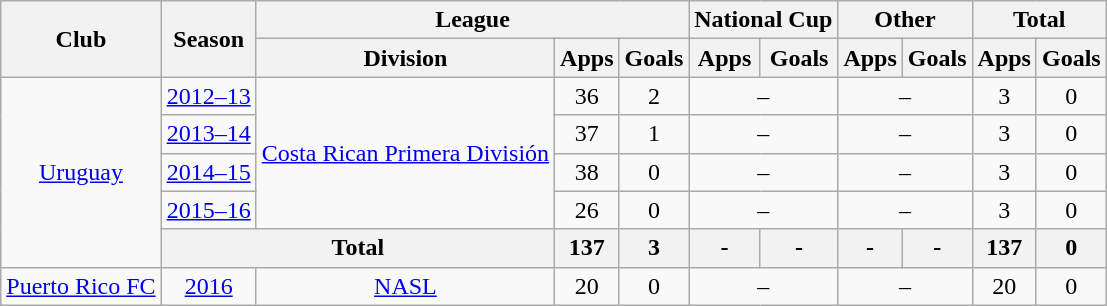<table class="wikitable" style="text-align: center;">
<tr>
<th rowspan="2">Club</th>
<th rowspan="2">Season</th>
<th colspan="3">League</th>
<th colspan="2">National Cup</th>
<th colspan="2">Other</th>
<th colspan="2">Total</th>
</tr>
<tr>
<th>Division</th>
<th>Apps</th>
<th>Goals</th>
<th>Apps</th>
<th>Goals</th>
<th>Apps</th>
<th>Goals</th>
<th>Apps</th>
<th>Goals</th>
</tr>
<tr>
<td rowspan="5" valign="center"><a href='#'>Uruguay</a></td>
<td><a href='#'>2012–13</a></td>
<td rowspan="4" valign="center"><a href='#'>Costa Rican Primera División</a></td>
<td>36</td>
<td>2</td>
<td colspan="2">–</td>
<td colspan="2">–</td>
<td>3</td>
<td>0</td>
</tr>
<tr>
<td><a href='#'>2013–14</a></td>
<td>37</td>
<td>1</td>
<td colspan="2">–</td>
<td colspan="2">–</td>
<td>3</td>
<td>0</td>
</tr>
<tr>
<td><a href='#'>2014–15</a></td>
<td>38</td>
<td>0</td>
<td colspan="2">–</td>
<td colspan="2">–</td>
<td>3</td>
<td>0</td>
</tr>
<tr>
<td><a href='#'>2015–16</a></td>
<td>26</td>
<td>0</td>
<td colspan="2">–</td>
<td colspan="2">–</td>
<td>3</td>
<td>0</td>
</tr>
<tr>
<th colspan="2">Total</th>
<th>137</th>
<th>3</th>
<th>-</th>
<th>-</th>
<th>-</th>
<th>-</th>
<th>137</th>
<th>0</th>
</tr>
<tr>
<td valign="center"><a href='#'>Puerto Rico FC</a></td>
<td><a href='#'>2016</a></td>
<td><a href='#'>NASL</a></td>
<td>20</td>
<td>0</td>
<td colspan="2">–</td>
<td colspan="2">–</td>
<td>20</td>
<td>0</td>
</tr>
</table>
